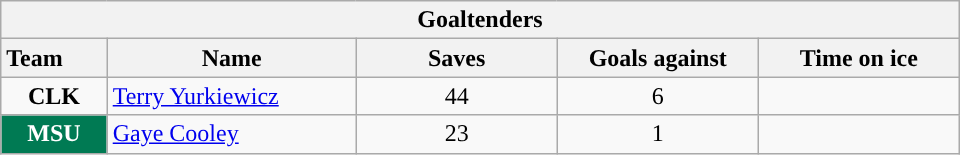<table class="wikitable" style="width:40em; text-align:right;">
<tr>
<th colspan=5>Goaltenders</th>
</tr>
<tr>
<th style="width:4em; text-align:left;">Team</th>
<th style="width:10em;">Name</th>
<th style="width:8em;">Saves</th>
<th style="width:8em;">Goals against</th>
<th style="width:8em;">Time on ice</th>
</tr>
<tr>
<td align=center><strong>CLK</strong></td>
<td style="text-align:left;"><a href='#'>Terry Yurkiewicz</a></td>
<td align=center>44</td>
<td align=center>6</td>
<td align=center></td>
</tr>
<tr>
<td align=center style="color:white; background:#007A53"><strong>MSU</strong></td>
<td style="text-align:left;"><a href='#'>Gaye Cooley</a></td>
<td align=center>23</td>
<td align=center>1</td>
<td align=center></td>
</tr>
</table>
